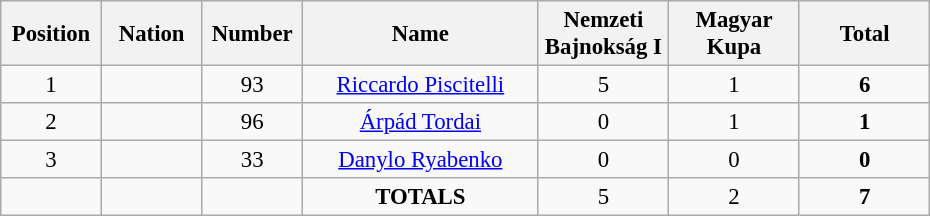<table class="wikitable" style="font-size: 95%; text-align: center;">
<tr>
<th width=60>Position</th>
<th width=60>Nation</th>
<th width=60>Number</th>
<th width=150>Name</th>
<th width=80>Nemzeti Bajnokság I</th>
<th width=80>Magyar Kupa</th>
<th width=80>Total</th>
</tr>
<tr>
<td>1</td>
<td></td>
<td>93</td>
<td><a href='#'>Riccardo Piscitelli</a></td>
<td>5</td>
<td>1</td>
<td><strong>6</strong></td>
</tr>
<tr>
<td>2</td>
<td></td>
<td>96</td>
<td><a href='#'>Árpád Tordai</a></td>
<td>0</td>
<td>1</td>
<td><strong>1</strong></td>
</tr>
<tr>
<td>3</td>
<td></td>
<td>33</td>
<td><a href='#'>Danylo Ryabenko</a></td>
<td>0</td>
<td>0</td>
<td><strong>0</strong></td>
</tr>
<tr>
<td></td>
<td></td>
<td></td>
<td><strong>TOTALS</strong></td>
<td>5</td>
<td>2</td>
<td><strong>7</strong></td>
</tr>
</table>
